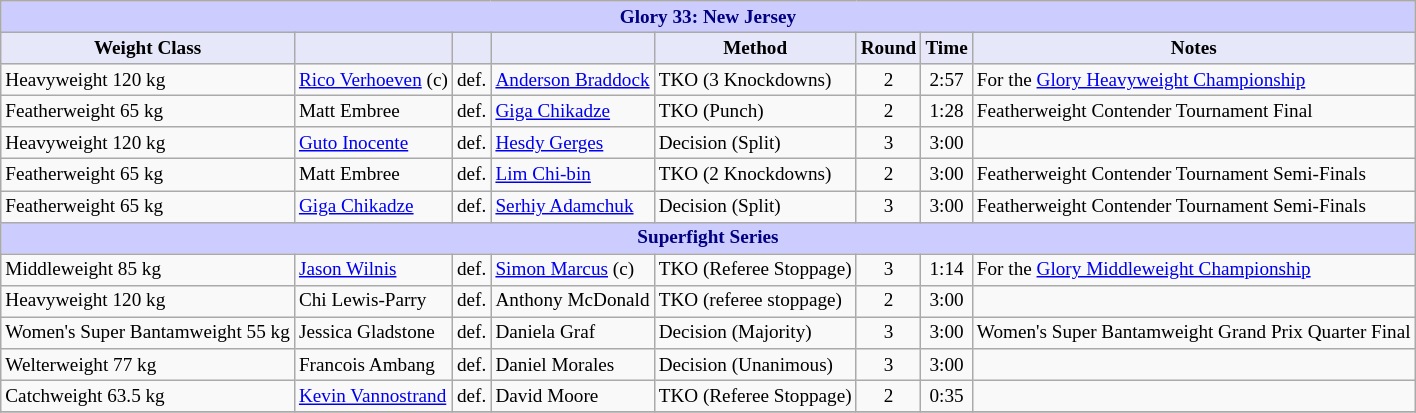<table class="wikitable" style="font-size: 80%;">
<tr>
<th colspan="8" style="background-color: #ccf; color: #000080; text-align: center;"><strong>Glory 33: New Jersey</strong></th>
</tr>
<tr>
<th colspan="1" style="background-color: #E6E8FA; color: #000000; text-align: center;">Weight Class</th>
<th colspan="1" style="background-color: #E6E8FA; color: #000000; text-align: center;"></th>
<th colspan="1" style="background-color: #E6E8FA; color: #000000; text-align: center;"></th>
<th colspan="1" style="background-color: #E6E8FA; color: #000000; text-align: center;"></th>
<th colspan="1" style="background-color: #E6E8FA; color: #000000; text-align: center;">Method</th>
<th colspan="1" style="background-color: #E6E8FA; color: #000000; text-align: center;">Round</th>
<th colspan="1" style="background-color: #E6E8FA; color: #000000; text-align: center;">Time</th>
<th colspan="1" style="background-color: #E6E8FA; color: #000000; text-align: center;">Notes</th>
</tr>
<tr>
<td>Heavyweight 120 kg</td>
<td> <a href='#'>Rico Verhoeven</a> (c)</td>
<td align=center>def.</td>
<td> <a href='#'>Anderson Braddock</a></td>
<td>TKO (3 Knockdowns)</td>
<td align=center>2</td>
<td align=center>2:57</td>
<td>For the <a href='#'>Glory Heavyweight Championship</a></td>
</tr>
<tr>
<td>Featherweight 65 kg</td>
<td> Matt Embree</td>
<td align=center>def.</td>
<td> <a href='#'>Giga Chikadze</a></td>
<td>TKO (Punch)</td>
<td align=center>2</td>
<td align=center>1:28</td>
<td>Featherweight Contender Tournament Final</td>
</tr>
<tr>
<td>Heavyweight 120 kg</td>
<td> <a href='#'>Guto Inocente</a></td>
<td align=center>def.</td>
<td> <a href='#'>Hesdy Gerges</a></td>
<td>Decision (Split)</td>
<td align=center>3</td>
<td align=center>3:00</td>
<td></td>
</tr>
<tr>
<td>Featherweight 65 kg</td>
<td> Matt Embree</td>
<td align=center>def.</td>
<td> <a href='#'>Lim Chi-bin</a></td>
<td>TKO (2 Knockdowns)</td>
<td align=center>2</td>
<td align=center>3:00</td>
<td>Featherweight Contender Tournament Semi-Finals</td>
</tr>
<tr>
<td>Featherweight 65 kg</td>
<td> <a href='#'>Giga Chikadze</a></td>
<td align=center>def.</td>
<td> <a href='#'>Serhiy Adamchuk</a></td>
<td>Decision (Split)</td>
<td align=center>3</td>
<td align=center>3:00</td>
<td>Featherweight Contender Tournament Semi-Finals</td>
</tr>
<tr>
<th colspan="8" style="background-color: #ccf; color: #000080; text-align: center;"><strong>Superfight Series</strong></th>
</tr>
<tr>
<td>Middleweight 85 kg</td>
<td> <a href='#'>Jason Wilnis</a></td>
<td align=center>def.</td>
<td> <a href='#'>Simon Marcus</a> (c)</td>
<td>TKO (Referee Stoppage)</td>
<td align=center>3</td>
<td align=center>1:14</td>
<td>For the <a href='#'>Glory Middleweight Championship</a></td>
</tr>
<tr>
<td>Heavyweight 120 kg</td>
<td> Chi Lewis-Parry</td>
<td align=center>def.</td>
<td> Anthony McDonald</td>
<td>TKO (referee stoppage)</td>
<td align=center>2</td>
<td align=center>3:00</td>
<td></td>
</tr>
<tr>
<td>Women's Super Bantamweight 55 kg</td>
<td> Jessica Gladstone</td>
<td align=center>def.</td>
<td> Daniela Graf</td>
<td>Decision (Majority)</td>
<td align=center>3</td>
<td align=center>3:00</td>
<td>Women's Super Bantamweight Grand Prix Quarter Final</td>
</tr>
<tr>
<td>Welterweight 77 kg</td>
<td> Francois Ambang</td>
<td align=center>def.</td>
<td> Daniel Morales</td>
<td>Decision (Unanimous)</td>
<td align=center>3</td>
<td align=center>3:00</td>
<td></td>
</tr>
<tr>
<td>Catchweight 63.5 kg</td>
<td> <a href='#'>Kevin Vannostrand</a></td>
<td align=center>def.</td>
<td> David Moore</td>
<td>TKO (Referee Stoppage)</td>
<td align=center>2</td>
<td align=center>0:35</td>
<td></td>
</tr>
<tr>
</tr>
</table>
